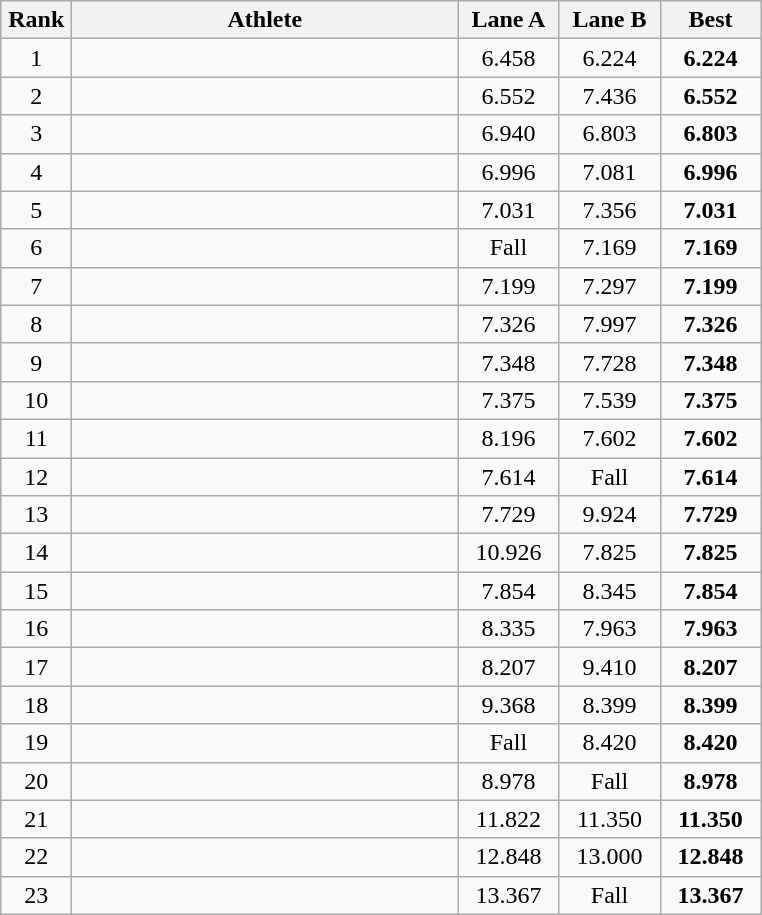<table class="wikitable" style="text-align:center">
<tr>
<th width=40>Rank</th>
<th width=250>Athlete</th>
<th width=60>Lane A</th>
<th width=60>Lane B</th>
<th width=60>Best</th>
</tr>
<tr>
<td>1</td>
<td align=left></td>
<td>6.458</td>
<td>6.224</td>
<td><strong>6.224</strong></td>
</tr>
<tr>
<td>2</td>
<td align=left></td>
<td>6.552</td>
<td>7.436</td>
<td><strong>6.552</strong></td>
</tr>
<tr>
<td>3</td>
<td align=left></td>
<td>6.940</td>
<td>6.803</td>
<td><strong>6.803</strong></td>
</tr>
<tr>
<td>4</td>
<td align=left></td>
<td>6.996</td>
<td>7.081</td>
<td><strong>6.996</strong></td>
</tr>
<tr>
<td>5</td>
<td align=left></td>
<td>7.031</td>
<td>7.356</td>
<td><strong>7.031</strong></td>
</tr>
<tr>
<td>6</td>
<td align=left></td>
<td>Fall</td>
<td>7.169</td>
<td><strong>7.169</strong></td>
</tr>
<tr>
<td>7</td>
<td align=left></td>
<td>7.199</td>
<td>7.297</td>
<td><strong>7.199</strong></td>
</tr>
<tr>
<td>8</td>
<td align=left></td>
<td>7.326</td>
<td>7.997</td>
<td><strong>7.326</strong></td>
</tr>
<tr>
<td>9</td>
<td align=left></td>
<td>7.348</td>
<td>7.728</td>
<td><strong>7.348</strong></td>
</tr>
<tr>
<td>10</td>
<td align=left></td>
<td>7.375</td>
<td>7.539</td>
<td><strong>7.375</strong></td>
</tr>
<tr>
<td>11</td>
<td align=left></td>
<td>8.196</td>
<td>7.602</td>
<td><strong>7.602</strong></td>
</tr>
<tr>
<td>12</td>
<td align=left></td>
<td>7.614</td>
<td>Fall</td>
<td><strong>7.614</strong></td>
</tr>
<tr>
<td>13</td>
<td align=left></td>
<td>7.729</td>
<td>9.924</td>
<td><strong>7.729</strong></td>
</tr>
<tr>
<td>14</td>
<td align=left></td>
<td>10.926</td>
<td>7.825</td>
<td><strong>7.825</strong></td>
</tr>
<tr>
<td>15</td>
<td align=left></td>
<td>7.854</td>
<td>8.345</td>
<td><strong>7.854</strong></td>
</tr>
<tr>
<td>16</td>
<td align=left></td>
<td>8.335</td>
<td>7.963</td>
<td><strong>7.963</strong></td>
</tr>
<tr>
<td>17</td>
<td align=left></td>
<td>8.207</td>
<td>9.410</td>
<td><strong>8.207</strong></td>
</tr>
<tr>
<td>18</td>
<td align=left></td>
<td>9.368</td>
<td>8.399</td>
<td><strong>8.399</strong></td>
</tr>
<tr>
<td>19</td>
<td align=left></td>
<td>Fall</td>
<td>8.420</td>
<td><strong>8.420</strong></td>
</tr>
<tr>
<td>20</td>
<td align=left></td>
<td>8.978</td>
<td>Fall</td>
<td><strong>8.978</strong></td>
</tr>
<tr>
<td>21</td>
<td align=left></td>
<td>11.822</td>
<td>11.350</td>
<td><strong>11.350</strong></td>
</tr>
<tr>
<td>22</td>
<td align=left></td>
<td>12.848</td>
<td>13.000</td>
<td><strong>12.848</strong></td>
</tr>
<tr>
<td>23</td>
<td align=left></td>
<td>13.367</td>
<td>Fall</td>
<td><strong>13.367</strong></td>
</tr>
</table>
